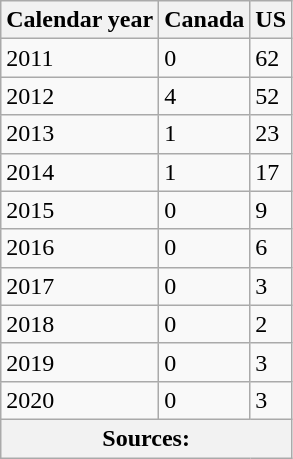<table class="wikitable">
<tr>
<th>Calendar year</th>
<th>Canada</th>
<th>US</th>
</tr>
<tr>
<td>2011</td>
<td>0</td>
<td>62</td>
</tr>
<tr>
<td>2012</td>
<td>4</td>
<td>52</td>
</tr>
<tr>
<td>2013</td>
<td>1</td>
<td>23</td>
</tr>
<tr>
<td>2014</td>
<td>1</td>
<td>17</td>
</tr>
<tr>
<td>2015</td>
<td>0</td>
<td>9</td>
</tr>
<tr>
<td>2016</td>
<td>0</td>
<td>6</td>
</tr>
<tr>
<td>2017</td>
<td>0</td>
<td>3</td>
</tr>
<tr>
<td>2018</td>
<td>0</td>
<td>2</td>
</tr>
<tr>
<td>2019</td>
<td>0</td>
<td>3</td>
</tr>
<tr>
<td>2020</td>
<td>0</td>
<td>3</td>
</tr>
<tr>
<th colspan="3">Sources:</th>
</tr>
</table>
